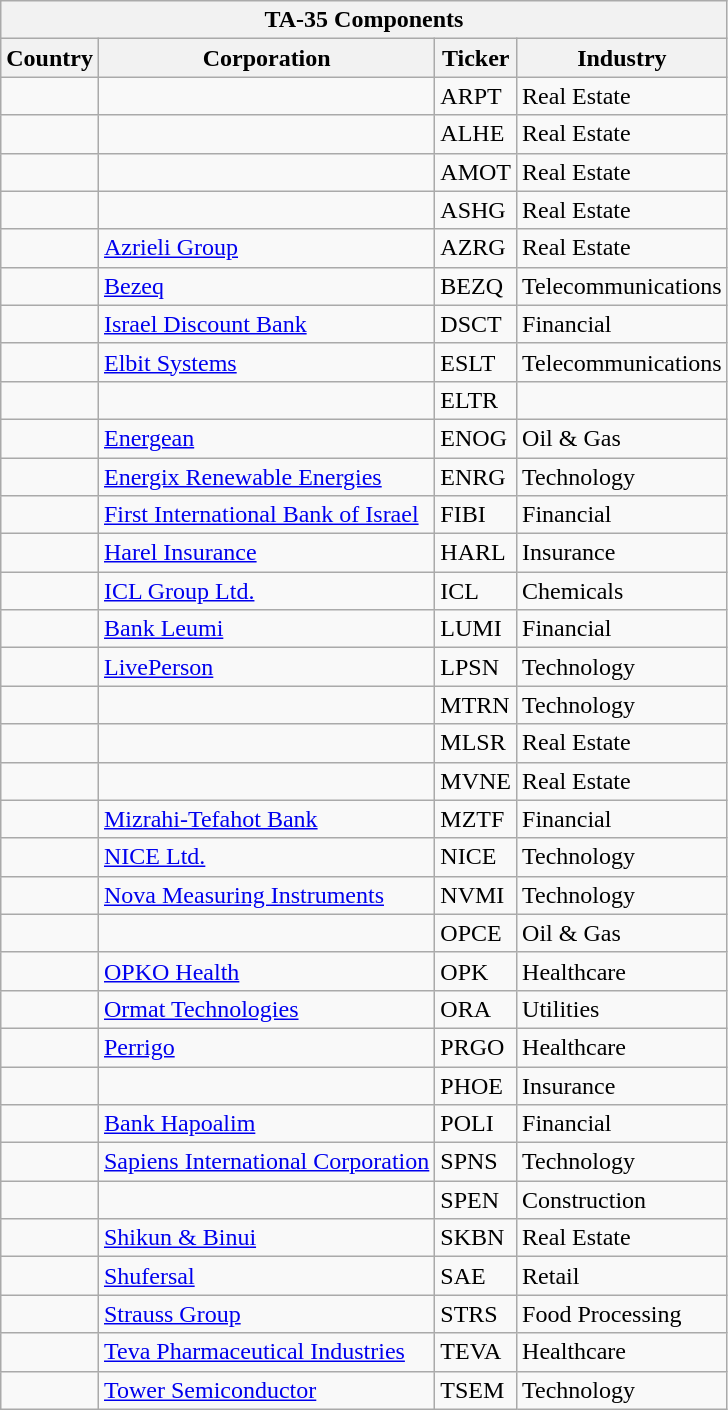<table class="wikitable sortable">
<tr>
<th colspan="4">TA-35 Components</th>
</tr>
<tr>
<th>Country</th>
<th>Corporation</th>
<th>Ticker</th>
<th>Industry</th>
</tr>
<tr>
<td></td>
<td></td>
<td>ARPT</td>
<td>Real Estate</td>
</tr>
<tr>
<td></td>
<td></td>
<td>ALHE</td>
<td>Real Estate</td>
</tr>
<tr>
<td></td>
<td></td>
<td>AMOT</td>
<td>Real Estate</td>
</tr>
<tr>
<td></td>
<td></td>
<td>ASHG</td>
<td>Real Estate</td>
</tr>
<tr>
<td></td>
<td><a href='#'>Azrieli Group</a></td>
<td>AZRG</td>
<td>Real Estate</td>
</tr>
<tr>
<td></td>
<td><a href='#'>Bezeq</a></td>
<td>BEZQ</td>
<td>Telecommunications</td>
</tr>
<tr>
<td></td>
<td><a href='#'>Israel Discount Bank</a></td>
<td>DSCT</td>
<td>Financial</td>
</tr>
<tr>
<td></td>
<td><a href='#'>Elbit Systems</a></td>
<td>ESLT</td>
<td>Telecommunications</td>
</tr>
<tr>
<td></td>
<td></td>
<td>ELTR</td>
<td></td>
</tr>
<tr>
<td></td>
<td><a href='#'>Energean</a></td>
<td>ENOG</td>
<td>Oil & Gas</td>
</tr>
<tr>
<td></td>
<td><a href='#'>Energix Renewable Energies</a></td>
<td>ENRG</td>
<td>Technology</td>
</tr>
<tr>
<td></td>
<td><a href='#'>First International Bank of Israel</a></td>
<td>FIBI</td>
<td>Financial</td>
</tr>
<tr>
<td></td>
<td><a href='#'>Harel Insurance</a></td>
<td>HARL</td>
<td>Insurance</td>
</tr>
<tr>
<td></td>
<td><a href='#'>ICL Group Ltd.</a></td>
<td>ICL</td>
<td>Chemicals</td>
</tr>
<tr>
<td></td>
<td><a href='#'>Bank Leumi</a></td>
<td>LUMI</td>
<td>Financial</td>
</tr>
<tr>
<td></td>
<td><a href='#'>LivePerson</a></td>
<td>LPSN</td>
<td>Technology</td>
</tr>
<tr>
<td></td>
<td></td>
<td>MTRN</td>
<td>Technology</td>
</tr>
<tr>
<td></td>
<td></td>
<td>MLSR</td>
<td>Real Estate</td>
</tr>
<tr>
<td></td>
<td></td>
<td>MVNE</td>
<td>Real Estate</td>
</tr>
<tr>
<td></td>
<td><a href='#'>Mizrahi-Tefahot Bank</a></td>
<td>MZTF</td>
<td>Financial</td>
</tr>
<tr>
<td></td>
<td><a href='#'>NICE Ltd.</a></td>
<td>NICE</td>
<td>Technology</td>
</tr>
<tr>
<td></td>
<td><a href='#'>Nova Measuring Instruments</a></td>
<td>NVMI</td>
<td>Technology</td>
</tr>
<tr>
<td></td>
<td></td>
<td>OPCE</td>
<td>Oil & Gas</td>
</tr>
<tr>
<td></td>
<td><a href='#'>OPKO Health</a></td>
<td>OPK</td>
<td>Healthcare</td>
</tr>
<tr>
<td></td>
<td><a href='#'>Ormat Technologies</a></td>
<td>ORA</td>
<td>Utilities</td>
</tr>
<tr>
<td></td>
<td><a href='#'>Perrigo</a></td>
<td>PRGO</td>
<td>Healthcare</td>
</tr>
<tr>
<td></td>
<td></td>
<td>PHOE</td>
<td>Insurance</td>
</tr>
<tr>
<td></td>
<td><a href='#'>Bank Hapoalim</a></td>
<td>POLI</td>
<td>Financial</td>
</tr>
<tr>
<td></td>
<td><a href='#'>Sapiens International Corporation</a></td>
<td>SPNS</td>
<td>Technology</td>
</tr>
<tr>
<td></td>
<td></td>
<td>SPEN</td>
<td>Construction</td>
</tr>
<tr>
<td></td>
<td><a href='#'>Shikun & Binui</a></td>
<td>SKBN</td>
<td>Real Estate</td>
</tr>
<tr>
<td></td>
<td><a href='#'>Shufersal</a></td>
<td>SAE</td>
<td>Retail</td>
</tr>
<tr>
<td></td>
<td><a href='#'>Strauss Group</a></td>
<td>STRS</td>
<td>Food Processing</td>
</tr>
<tr>
<td></td>
<td><a href='#'>Teva Pharmaceutical Industries</a></td>
<td>TEVA</td>
<td>Healthcare</td>
</tr>
<tr>
<td></td>
<td><a href='#'>Tower Semiconductor</a></td>
<td>TSEM</td>
<td>Technology</td>
</tr>
</table>
